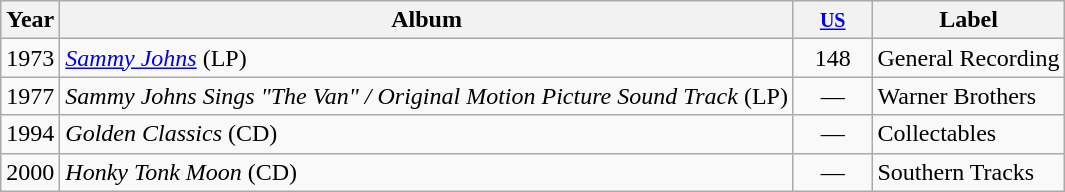<table class="wikitable">
<tr>
<th>Year</th>
<th>Album</th>
<th style="width:45px;"><small><a href='#'>US</a></small></th>
<th>Label</th>
</tr>
<tr>
<td>1973</td>
<td><em><a href='#'>Sammy Johns</a></em> (LP)</td>
<td style="text-align:center;">148</td>
<td>General Recording</td>
</tr>
<tr>
<td>1977</td>
<td><em>Sammy Johns Sings "The Van" / Original Motion Picture Sound Track</em> (LP)</td>
<td style="text-align:center;">—</td>
<td>Warner Brothers</td>
</tr>
<tr>
<td>1994</td>
<td><em>Golden Classics</em> (CD)</td>
<td style="text-align:center;">—</td>
<td>Collectables</td>
</tr>
<tr>
<td>2000</td>
<td><em>Honky Tonk Moon</em> (CD)</td>
<td style="text-align:center;">—</td>
<td>Southern Tracks</td>
</tr>
</table>
